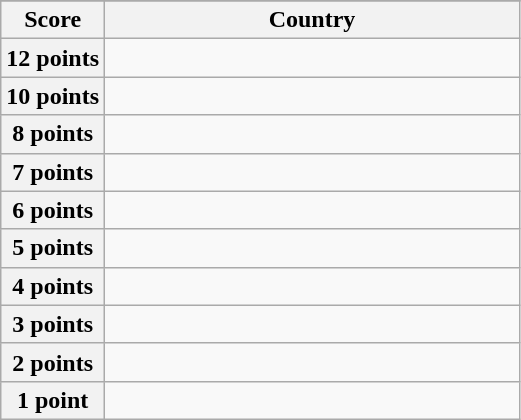<table class="wikitable">
<tr>
</tr>
<tr>
<th scope="col" width="20%">Score</th>
<th scope="col">Country</th>
</tr>
<tr>
<th scope="row">12 points</th>
<td></td>
</tr>
<tr>
<th scope="row">10 points</th>
<td></td>
</tr>
<tr>
<th scope="row">8 points</th>
<td></td>
</tr>
<tr>
<th scope="row">7 points</th>
<td></td>
</tr>
<tr>
<th scope="row">6 points</th>
<td></td>
</tr>
<tr>
<th scope="row">5 points</th>
<td></td>
</tr>
<tr>
<th scope="row">4 points</th>
<td></td>
</tr>
<tr>
<th scope="row">3 points</th>
<td></td>
</tr>
<tr>
<th scope="row">2 points</th>
<td></td>
</tr>
<tr>
<th scope="row">1 point</th>
<td></td>
</tr>
</table>
